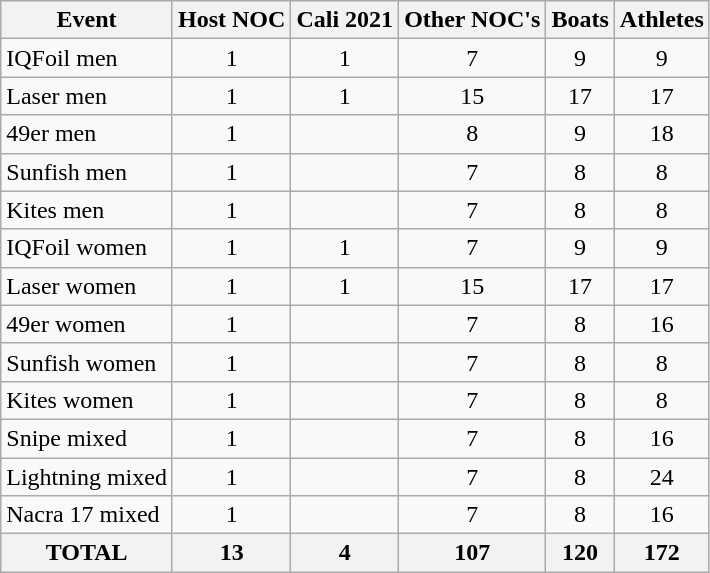<table class="wikitable">
<tr>
<th>Event</th>
<th>Host NOC</th>
<th>Cali 2021</th>
<th>Other NOC's</th>
<th>Boats</th>
<th>Athletes</th>
</tr>
<tr align="center">
<td align=left>IQFoil men</td>
<td>1</td>
<td>1</td>
<td>7</td>
<td>9</td>
<td>9</td>
</tr>
<tr align="center">
<td align=left>Laser men</td>
<td>1</td>
<td>1</td>
<td>15</td>
<td>17</td>
<td>17</td>
</tr>
<tr align="center">
<td align=left>49er men</td>
<td>1</td>
<td></td>
<td>8</td>
<td>9</td>
<td>18</td>
</tr>
<tr align="center">
<td align=left>Sunfish men</td>
<td>1</td>
<td></td>
<td>7</td>
<td>8</td>
<td>8</td>
</tr>
<tr align="center">
<td align=left>Kites men</td>
<td>1</td>
<td></td>
<td>7</td>
<td>8</td>
<td>8</td>
</tr>
<tr align="center">
<td align=left>IQFoil women</td>
<td>1</td>
<td>1</td>
<td>7</td>
<td>9</td>
<td>9</td>
</tr>
<tr align="center">
<td align=left>Laser women</td>
<td>1</td>
<td>1</td>
<td>15</td>
<td>17</td>
<td>17</td>
</tr>
<tr align="center">
<td align=left>49er women</td>
<td>1</td>
<td></td>
<td>7</td>
<td>8</td>
<td>16</td>
</tr>
<tr align="center">
<td align=left>Sunfish women</td>
<td>1</td>
<td></td>
<td>7</td>
<td>8</td>
<td>8</td>
</tr>
<tr align="center">
<td align=left>Kites women</td>
<td>1</td>
<td></td>
<td>7</td>
<td>8</td>
<td>8</td>
</tr>
<tr align="center">
<td align=left>Snipe mixed</td>
<td>1</td>
<td></td>
<td>7</td>
<td>8</td>
<td>16</td>
</tr>
<tr align="center">
<td align=left>Lightning mixed</td>
<td>1</td>
<td></td>
<td>7</td>
<td>8</td>
<td>24</td>
</tr>
<tr align="center">
<td align=left>Nacra 17 mixed</td>
<td>1</td>
<td></td>
<td>7</td>
<td>8</td>
<td>16</td>
</tr>
<tr>
<th>TOTAL</th>
<th>13</th>
<th>4</th>
<th>107</th>
<th>120</th>
<th>172</th>
</tr>
</table>
